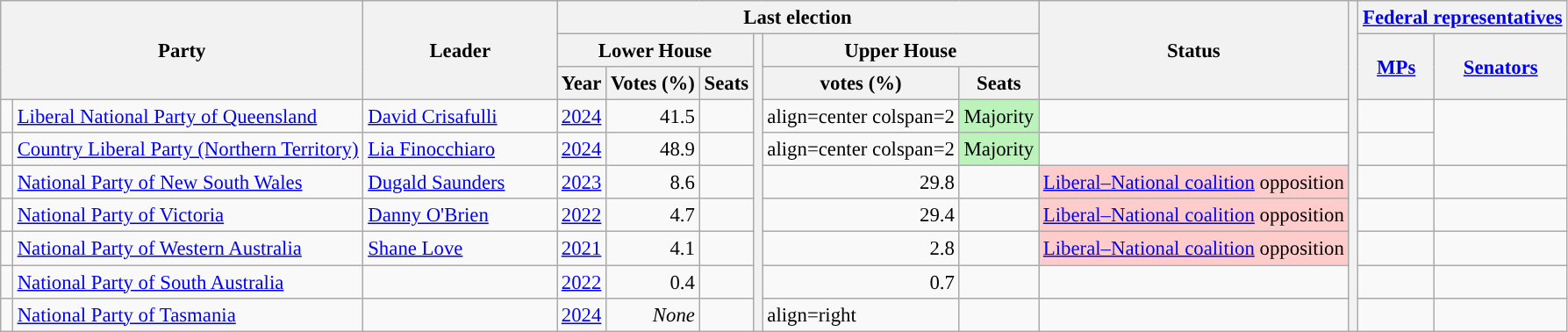<table class="wikitable" style="font-size:95%;">
<tr>
<th colspan=2 rowspan=3 style="width:140px">Party</th>
<th rowspan=3 style="width:140px">Leader</th>
<th colspan=6>Last election</th>
<th rowspan=3>Status</th>
<th rowspan=10></th>
<th colspan="2"><a href='#'>Federal representatives</a></th>
</tr>
<tr>
<th colspan=3>Lower House</th>
<th rowspan=9></th>
<th colspan=2>Upper House</th>
<th rowspan="2"><a href='#'>MPs</a></th>
<th rowspan="2"><a href='#'>Senators</a></th>
</tr>
<tr>
<th>Year</th>
<th>Votes (%)</th>
<th>Seats</th>
<th>votes (%)</th>
<th>Seats</th>
</tr>
<tr>
<td style="width:2px;background:"></td>
<td><a href='#'>Liberal National Party of Queensland</a></td>
<td><a href='#'>David Crisafulli</a></td>
<td><a href='#'>2024</a></td>
<td align=right>41.5</td>
<td></td>
<td>align=center colspan=2 </td>
<td style="background-color:#BBF3BB">Majority</td>
<td></td>
<td></td>
</tr>
<tr>
<td style="width:2px;background:"></td>
<td><a href='#'>Country Liberal Party (Northern Territory)</a></td>
<td><a href='#'>Lia Finocchiaro</a></td>
<td><a href='#'>2024</a></td>
<td align=right>48.9</td>
<td></td>
<td>align=center colspan=2 </td>
<td style="background-color:#BBF3BB">Majority</td>
<td></td>
<td></td>
</tr>
<tr>
<td style="width:2px;background:"></td>
<td><a href='#'>National Party of New South Wales</a></td>
<td><a href='#'>Dugald Saunders</a></td>
<td><a href='#'>2023</a></td>
<td align=right>8.6</td>
<td></td>
<td align=right>29.8</td>
<td></td>
<td style="background:#FFCCCC;"><a href='#'>Liberal–National coalition</a> opposition</td>
<td></td>
<td></td>
</tr>
<tr>
<td style="width:2px;background:"></td>
<td><a href='#'>National Party of Victoria</a></td>
<td><a href='#'>Danny O'Brien</a></td>
<td><a href='#'>2022</a></td>
<td align=right>4.7</td>
<td></td>
<td align=right>29.4</td>
<td></td>
<td style="background-color:#FFCCCC"><a href='#'>Liberal–National coalition</a> opposition</td>
<td></td>
<td></td>
</tr>
<tr>
<td style="width:2px;background:"></td>
<td><a href='#'>National Party of Western Australia</a></td>
<td><a href='#'>Shane Love</a></td>
<td><a href='#'>2021</a></td>
<td align=right>4.1</td>
<td></td>
<td align=right>2.8</td>
<td></td>
<td style="background-color:#FFCCCC"><a href='#'>Liberal–National coalition</a> opposition</td>
<td></td>
<td></td>
</tr>
<tr>
<td style="width:2px;background:"></td>
<td><a href='#'>National Party of South Australia</a></td>
<td></td>
<td><a href='#'>2022</a></td>
<td align=right>0.4</td>
<td></td>
<td align=right>0.7</td>
<td></td>
<td></td>
<td></td>
<td></td>
</tr>
<tr>
<td style="width:2px;background:"></td>
<td><a href='#'>National Party of Tasmania</a></td>
<td></td>
<td><a href='#'>2024</a></td>
<td align=right><em>None</em></td>
<td></td>
<td>align=right </td>
<td></td>
<td></td>
<td></td>
<td></td>
</tr>
</table>
